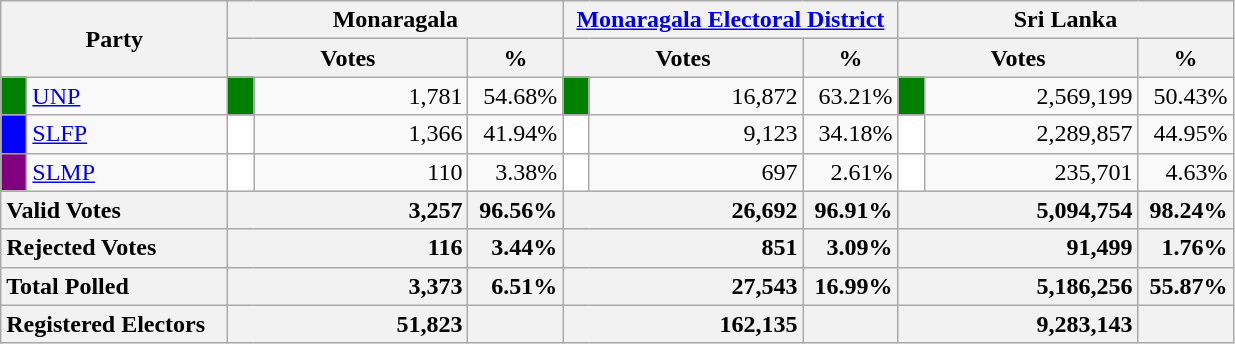<table class="wikitable">
<tr>
<th colspan="2" width="144px"rowspan="2">Party</th>
<th colspan="3" width="216px">Monaragala</th>
<th colspan="3" width="216px"><a href='#'>Monaragala Electoral District</a></th>
<th colspan="3" width="216px">Sri Lanka</th>
</tr>
<tr>
<th colspan="2" width="144px">Votes</th>
<th>%</th>
<th colspan="2" width="144px">Votes</th>
<th>%</th>
<th colspan="2" width="144px">Votes</th>
<th>%</th>
</tr>
<tr>
<td style="background-color:green;" width="10px"></td>
<td style="text-align:left;"><a href='#'>UNP</a></td>
<td style="background-color:green;" width="10px"></td>
<td style="text-align:right;">1,781</td>
<td style="text-align:right;">54.68%</td>
<td style="background-color:green;" width="10px"></td>
<td style="text-align:right;">16,872</td>
<td style="text-align:right;">63.21%</td>
<td style="background-color:green;" width="10px"></td>
<td style="text-align:right;">2,569,199</td>
<td style="text-align:right;">50.43%</td>
</tr>
<tr>
<td style="background-color:blue;" width="10px"></td>
<td style="text-align:left;"><a href='#'>SLFP</a></td>
<td style="background-color:white;" width="10px"></td>
<td style="text-align:right;">1,366</td>
<td style="text-align:right;">41.94%</td>
<td style="background-color:white;" width="10px"></td>
<td style="text-align:right;">9,123</td>
<td style="text-align:right;">34.18%</td>
<td style="background-color:white;" width="10px"></td>
<td style="text-align:right;">2,289,857</td>
<td style="text-align:right;">44.95%</td>
</tr>
<tr>
<td style="background-color:purple;" width="10px"></td>
<td style="text-align:left;"><a href='#'>SLMP</a></td>
<td style="background-color:white;" width="10px"></td>
<td style="text-align:right;">110</td>
<td style="text-align:right;">3.38%</td>
<td style="background-color:white;" width="10px"></td>
<td style="text-align:right;">697</td>
<td style="text-align:right;">2.61%</td>
<td style="background-color:white;" width="10px"></td>
<td style="text-align:right;">235,701</td>
<td style="text-align:right;">4.63%</td>
</tr>
<tr>
<th colspan="2" width="144px"style="text-align:left;">Valid Votes</th>
<th style="text-align:right;"colspan="2" width="144px">3,257</th>
<th style="text-align:right;">96.56%</th>
<th style="text-align:right;"colspan="2" width="144px">26,692</th>
<th style="text-align:right;">96.91%</th>
<th style="text-align:right;"colspan="2" width="144px">5,094,754</th>
<th style="text-align:right;">98.24%</th>
</tr>
<tr>
<th colspan="2" width="144px"style="text-align:left;">Rejected Votes</th>
<th style="text-align:right;"colspan="2" width="144px">116</th>
<th style="text-align:right;">3.44%</th>
<th style="text-align:right;"colspan="2" width="144px">851</th>
<th style="text-align:right;">3.09%</th>
<th style="text-align:right;"colspan="2" width="144px">91,499</th>
<th style="text-align:right;">1.76%</th>
</tr>
<tr>
<th colspan="2" width="144px"style="text-align:left;">Total Polled</th>
<th style="text-align:right;"colspan="2" width="144px">3,373</th>
<th style="text-align:right;">6.51%</th>
<th style="text-align:right;"colspan="2" width="144px">27,543</th>
<th style="text-align:right;">16.99%</th>
<th style="text-align:right;"colspan="2" width="144px">5,186,256</th>
<th style="text-align:right;">55.87%</th>
</tr>
<tr>
<th colspan="2" width="144px"style="text-align:left;">Registered Electors</th>
<th style="text-align:right;"colspan="2" width="144px">51,823</th>
<th></th>
<th style="text-align:right;"colspan="2" width="144px">162,135</th>
<th></th>
<th style="text-align:right;"colspan="2" width="144px">9,283,143</th>
<th></th>
</tr>
</table>
